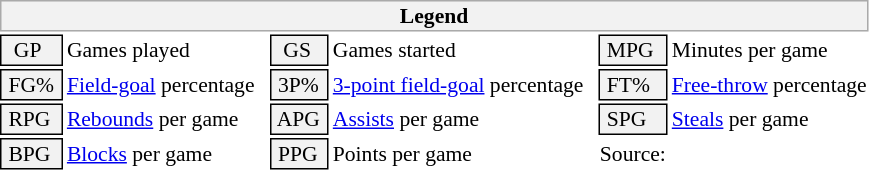<table class="toccolours collapsible collapsed" style="min-width:40em; font-size: 90%; white-space: nowrap;">
<tr>
<th colspan="6" style="background-color: #F2F2F2; border: 1px solid #AAAAAA;">Legend</th>
</tr>
<tr>
<td style="background-color: #F2F2F2; border: 1px solid black;">  GP</td>
<td>Games played</td>
<td style="background-color: #F2F2F2; border: 1px solid black">  GS </td>
<td>Games started</td>
<td style="background-color: #F2F2F2; border: 1px solid black"> MPG </td>
<td>Minutes per game</td>
</tr>
<tr>
<td style="background-color: #F2F2F2; border: 1px solid black;"> FG% </td>
<td style="padding-right: 8px"><a href='#'>Field-goal</a> percentage</td>
<td style="background-color: #F2F2F2; border: 1px solid black"> 3P% </td>
<td style="padding-right: 8px"><a href='#'>3-point field-goal</a> percentage</td>
<td style="background-color: #F2F2F2; border: 1px solid black"> FT% </td>
<td><a href='#'>Free-throw</a> percentage</td>
</tr>
<tr>
<td style="background-color: #F2F2F2; border: 1px solid black;"> RPG </td>
<td><a href='#'>Rebounds</a> per game</td>
<td style="background-color: #F2F2F2; border: 1px solid black"> APG </td>
<td><a href='#'>Assists</a> per game</td>
<td style="background-color: #F2F2F2; border: 1px solid black"> SPG </td>
<td><a href='#'>Steals</a> per game</td>
</tr>
<tr>
<td style="background-color: #F2F2F2; border: 1px solid black;"> BPG </td>
<td><a href='#'>Blocks</a> per game</td>
<td style="background-color: #F2F2F2; border: 1px solid black"> PPG </td>
<td>Points per game</td>
<td>Source:</td>
<td></td>
</tr>
</table>
